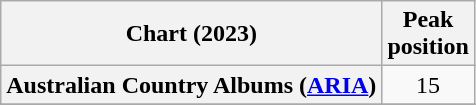<table class="wikitable sortable plainrowheaders" style="text-align:center">
<tr>
<th scope="col">Chart (2023)</th>
<th scope="col">Peak<br>position</th>
</tr>
<tr>
<th scope="row">Australian Country Albums (<a href='#'>ARIA</a>)</th>
<td>15</td>
</tr>
<tr>
</tr>
<tr>
</tr>
<tr>
</tr>
</table>
